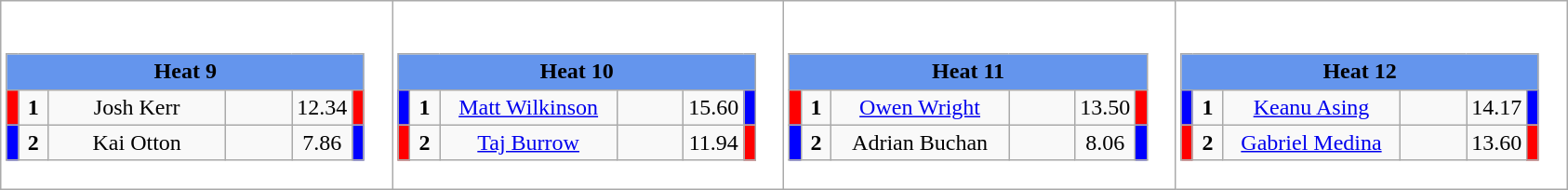<table class="wikitable" style="background:#fff;">
<tr>
<td><div><br><table class="wikitable">
<tr>
<td colspan="6"  style="text-align:center; background:#6495ed;"><strong>Heat 9</strong></td>
</tr>
<tr>
<td style="width:01px; background: #f00;"></td>
<td style="width:14px; text-align:center;"><strong>1</strong></td>
<td style="width:120px; text-align:center;">Josh Kerr</td>
<td style="width:40px; text-align:center;"></td>
<td style="width:20px; text-align:center;">12.34</td>
<td style="width:01px; background: #f00;"></td>
</tr>
<tr>
<td style="width:01px; background: #00f;"></td>
<td style="width:14px; text-align:center;"><strong>2</strong></td>
<td style="width:120px; text-align:center;">Kai Otton</td>
<td style="width:40px; text-align:center;"></td>
<td style="width:20px; text-align:center;">7.86</td>
<td style="width:01px; background: #00f;"></td>
</tr>
</table>
</div></td>
<td><div><br><table class="wikitable">
<tr>
<td colspan="6"  style="text-align:center; background:#6495ed;"><strong>Heat 10</strong></td>
</tr>
<tr>
<td style="width:01px; background: #00f;"></td>
<td style="width:14px; text-align:center;"><strong>1</strong></td>
<td style="width:120px; text-align:center;"><a href='#'>Matt Wilkinson</a></td>
<td style="width:40px; text-align:center;"></td>
<td style="width:20px; text-align:center;">15.60</td>
<td style="width:01px; background: #00f;"></td>
</tr>
<tr>
<td style="width:01px; background: #f00;"></td>
<td style="width:14px; text-align:center;"><strong>2</strong></td>
<td style="width:120px; text-align:center;"><a href='#'>Taj Burrow</a></td>
<td style="width:40px; text-align:center;"></td>
<td style="width:20px; text-align:center;">11.94</td>
<td style="width:01px; background: #f00;"></td>
</tr>
</table>
</div></td>
<td><div><br><table class="wikitable">
<tr>
<td colspan="6"  style="text-align:center; background:#6495ed;"><strong>Heat 11</strong></td>
</tr>
<tr>
<td style="width:01px; background: #f00;"></td>
<td style="width:14px; text-align:center;"><strong>1</strong></td>
<td style="width:120px; text-align:center;"><a href='#'>Owen Wright</a></td>
<td style="width:40px; text-align:center;"></td>
<td style="width:20px; text-align:center;">13.50</td>
<td style="width:01px; background: #f00;"></td>
</tr>
<tr>
<td style="width:01px; background: #00f;"></td>
<td style="width:14px; text-align:center;"><strong>2</strong></td>
<td style="width:120px; text-align:center;">Adrian Buchan</td>
<td style="width:40px; text-align:center;"></td>
<td style="width:20px; text-align:center;">8.06</td>
<td style="width:01px; background: #00f;"></td>
</tr>
</table>
</div></td>
<td><div><br><table class="wikitable">
<tr>
<td colspan="6"  style="text-align:center; background:#6495ed;"><strong>Heat 12</strong></td>
</tr>
<tr>
<td style="width:01px; background: #00f;"></td>
<td style="width:14px; text-align:center;"><strong>1</strong></td>
<td style="width:120px; text-align:center;"><a href='#'>Keanu Asing</a></td>
<td style="width:40px; text-align:center;"></td>
<td style="width:20px; text-align:center;">14.17</td>
<td style="width:01px; background: #00f;"></td>
</tr>
<tr>
<td style="width:01px; background: #f00;"></td>
<td style="width:14px; text-align:center;"><strong>2</strong></td>
<td style="width:120px; text-align:center;"><a href='#'>Gabriel Medina</a></td>
<td style="width:40px; text-align:center;"></td>
<td style="width:20px; text-align:center;">13.60</td>
<td style="width:01px; background: #f00;"></td>
</tr>
</table>
</div></td>
</tr>
</table>
